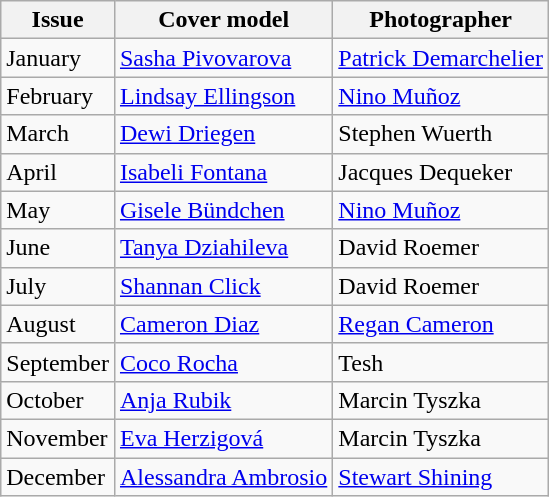<table class="wikitable">
<tr>
<th>Issue</th>
<th>Cover model</th>
<th>Photographer</th>
</tr>
<tr>
<td>January</td>
<td><a href='#'>Sasha Pivovarova</a></td>
<td><a href='#'>Patrick Demarchelier</a></td>
</tr>
<tr>
<td>February</td>
<td><a href='#'>Lindsay Ellingson</a></td>
<td><a href='#'>Nino Muñoz</a></td>
</tr>
<tr>
<td>March</td>
<td><a href='#'>Dewi Driegen</a></td>
<td>Stephen Wuerth</td>
</tr>
<tr>
<td>April</td>
<td><a href='#'>Isabeli Fontana</a></td>
<td>Jacques Dequeker</td>
</tr>
<tr>
<td>May</td>
<td><a href='#'>Gisele Bündchen</a></td>
<td><a href='#'>Nino Muñoz</a></td>
</tr>
<tr>
<td>June</td>
<td><a href='#'>Tanya Dziahileva</a></td>
<td>David Roemer</td>
</tr>
<tr>
<td>July</td>
<td><a href='#'>Shannan Click</a></td>
<td>David Roemer</td>
</tr>
<tr>
<td>August</td>
<td><a href='#'>Cameron Diaz</a></td>
<td><a href='#'>Regan Cameron</a></td>
</tr>
<tr>
<td>September</td>
<td><a href='#'>Coco Rocha</a></td>
<td>Tesh</td>
</tr>
<tr>
<td>October</td>
<td><a href='#'>Anja Rubik</a></td>
<td>Marcin Tyszka</td>
</tr>
<tr>
<td>November</td>
<td><a href='#'>Eva Herzigová</a></td>
<td>Marcin Tyszka</td>
</tr>
<tr>
<td>December</td>
<td><a href='#'>Alessandra Ambrosio</a></td>
<td><a href='#'>Stewart Shining</a></td>
</tr>
</table>
